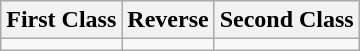<table class="wikitable" style="margin:1em auto;text-align:center;">
<tr>
<th>First Class</th>
<th>Reverse</th>
<th>Second Class</th>
</tr>
<tr>
<td></td>
<td></td>
<td></td>
</tr>
</table>
